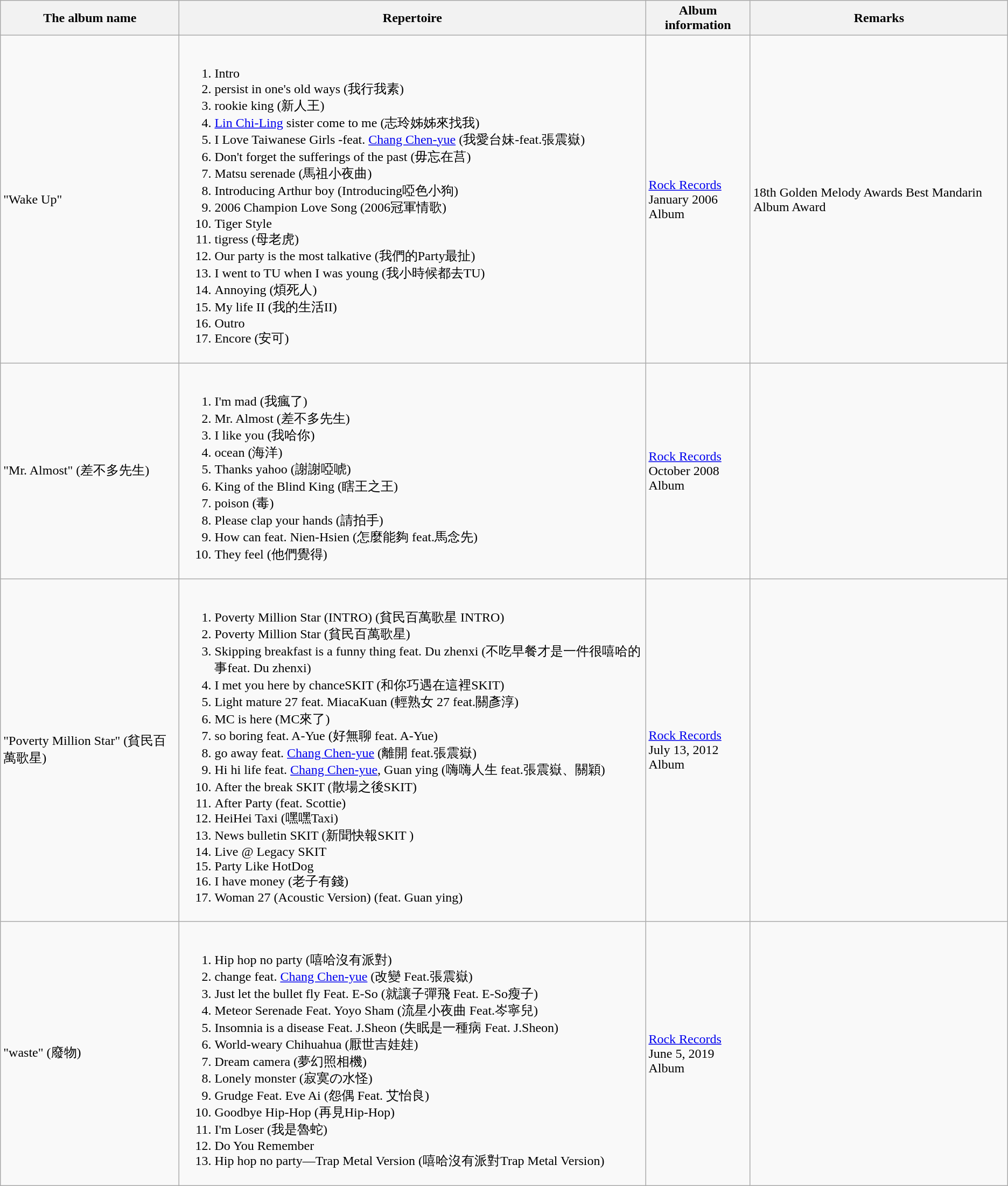<table class="wikitable">
<tr>
<th>The album name</th>
<th>Repertoire</th>
<th>Album information</th>
<th>Remarks</th>
</tr>
<tr>
<td>"Wake Up"</td>
<td><br><ol><li>Intro</li><li>persist in one's old ways (我行我素)</li><li>rookie king (新人王)</li><li><a href='#'>Lin Chi-Ling</a> sister come to me (志玲姊姊來找我)</li><li>I Love Taiwanese Girls -feat. <a href='#'>Chang Chen-yue</a> (我愛台妹-feat.張震嶽)</li><li>Don't forget the sufferings of the past (毋忘在莒)</li><li>Matsu serenade (馬祖小夜曲)</li><li>Introducing Arthur boy (Introducing啞色小狗)</li><li>2006 Champion Love Song (2006冠軍情歌)</li><li>Tiger Style</li><li>tigress (母老虎)</li><li>Our party is the most talkative (我們的Party最扯)</li><li>I went to TU when I was young (我小時候都去TU)</li><li>Annoying (煩死人)</li><li>My life II (我的生活II)</li><li>Outro</li><li>Encore (安可)</li></ol></td>
<td><a href='#'>Rock Records</a><br>January 2006<br>Album</td>
<td>18th Golden Melody Awards Best Mandarin Album Award</td>
</tr>
<tr>
<td>"Mr. Almost" (差不多先生)</td>
<td><br><ol><li>I'm mad (我瘋了)</li><li>Mr. Almost (差不多先生)</li><li>I like you (我哈你)</li><li>ocean (海洋)</li><li>Thanks yahoo (謝謝啞唬)</li><li>King of the Blind King (瞎王之王)</li><li>poison (毒)</li><li>Please clap your hands (請拍手)</li><li>How can feat. Nien-Hsien (怎麼能夠 feat.馬念先)</li><li>They feel (他們覺得)</li></ol></td>
<td><a href='#'>Rock Records</a><br>October 2008<br>Album</td>
<td></td>
</tr>
<tr>
<td>"Poverty Million Star" (貧民百萬歌星)</td>
<td><br><ol><li>Poverty Million Star (INTRO) (貧民百萬歌星 INTRO)</li><li>Poverty Million Star (貧民百萬歌星)</li><li>Skipping breakfast is a funny thing feat. Du zhenxi (不吃早餐才是一件很嘻哈的事feat. Du zhenxi)</li><li>I met you here by chanceSKIT (和你巧遇在這裡SKIT)</li><li>Light mature 27 feat. MiacaKuan (輕熟女 27 feat.關彥淳)</li><li>MC is here (MC來了)</li><li>so boring feat. A-Yue (好無聊 feat. A-Yue)</li><li>go away feat. <a href='#'>Chang Chen-yue</a> (離開 feat.張震嶽)</li><li>Hi hi life feat. <a href='#'>Chang Chen-yue</a>, Guan ying (嗨嗨人生 feat.張震嶽、關穎)</li><li>After the break SKIT (散場之後SKIT)</li><li>After Party (feat. Scottie)</li><li>HeiHei Taxi (嘿嘿Taxi)</li><li>News bulletin SKIT (新聞快報SKIT )</li><li>Live @ Legacy SKIT</li><li>Party Like HotDog</li><li>I have money (老子有錢)</li><li>Woman 27 (Acoustic Version) (feat. Guan ying)</li></ol></td>
<td><a href='#'>Rock Records</a><br>July 13, 2012<br>Album</td>
<td></td>
</tr>
<tr>
<td>"waste" (廢物)</td>
<td><br><ol><li>Hip hop no party (嘻哈沒有派對)</li><li>change feat. <a href='#'>Chang Chen-yue</a> (改變 Feat.張震嶽)</li><li>Just let the bullet fly Feat. E-So (就讓子彈飛 Feat. E-So瘦子)</li><li>Meteor Serenade Feat. Yoyo Sham (流星小夜曲 Feat.岑寧兒)</li><li>Insomnia is a disease Feat. J.Sheon (失眠是一種病 Feat. J.Sheon)</li><li>World-weary Chihuahua (厭世吉娃娃)</li><li>Dream camera (夢幻照相機)</li><li>Lonely monster (寂寞の水怪)</li><li>Grudge Feat. Eve Ai (怨偶 Feat. 艾怡良)</li><li>Goodbye Hip-Hop (再見Hip-Hop)</li><li>I'm Loser (我是魯蛇)</li><li>Do You Remember</li><li>Hip hop no party—Trap Metal Version (嘻哈沒有派對Trap Metal Version)</li></ol></td>
<td><a href='#'>Rock Records</a><br>June 5, 2019<br>Album</td>
<td></td>
</tr>
</table>
